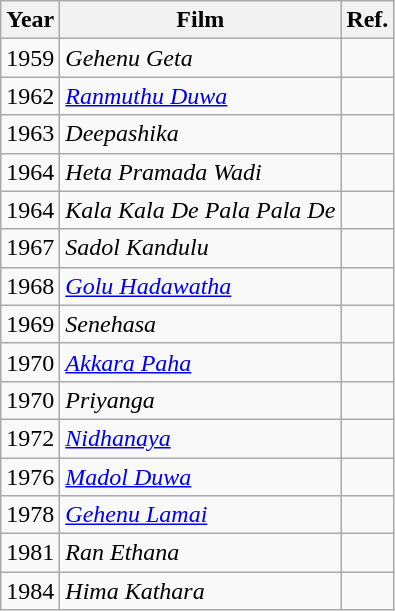<table class="wikitable">
<tr>
<th>Year</th>
<th>Film</th>
<th>Ref.</th>
</tr>
<tr>
<td>1959</td>
<td><em>Gehenu Geta</em></td>
<td></td>
</tr>
<tr>
<td>1962</td>
<td><em><a href='#'>Ranmuthu Duwa</a></em></td>
<td></td>
</tr>
<tr>
<td>1963</td>
<td><em>Deepashika</em></td>
<td></td>
</tr>
<tr>
<td>1964</td>
<td><em>Heta Pramada Wadi</em></td>
<td></td>
</tr>
<tr>
<td>1964</td>
<td><em>Kala Kala De Pala Pala De</em></td>
<td></td>
</tr>
<tr>
<td>1967</td>
<td><em>Sadol Kandulu</em></td>
<td></td>
</tr>
<tr>
<td>1968</td>
<td><em><a href='#'>Golu Hadawatha</a></em></td>
<td></td>
</tr>
<tr>
<td>1969</td>
<td><em>Senehasa</em></td>
<td></td>
</tr>
<tr>
<td>1970</td>
<td><em><a href='#'>Akkara Paha</a></em></td>
<td></td>
</tr>
<tr>
<td>1970</td>
<td><em>Priyanga</em></td>
<td></td>
</tr>
<tr>
<td>1972</td>
<td><em><a href='#'>Nidhanaya</a></em></td>
<td></td>
</tr>
<tr>
<td>1976</td>
<td><em><a href='#'>Madol Duwa</a></em></td>
<td></td>
</tr>
<tr>
<td>1978</td>
<td><em><a href='#'>Gehenu Lamai</a></em></td>
<td></td>
</tr>
<tr>
<td>1981</td>
<td><em>Ran Ethana</em></td>
<td></td>
</tr>
<tr>
<td>1984</td>
<td><em>Hima Kathara</em></td>
<td></td>
</tr>
</table>
